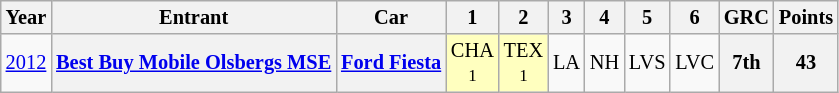<table class="wikitable" border="1" style="text-align:center; font-size:85%;">
<tr valign="top">
<th>Year</th>
<th>Entrant</th>
<th>Car</th>
<th>1</th>
<th>2</th>
<th>3</th>
<th>4</th>
<th>5</th>
<th>6</th>
<th>GRC</th>
<th>Points</th>
</tr>
<tr>
<td><a href='#'>2012</a></td>
<th nowrap><a href='#'>Best Buy Mobile Olsbergs MSE</a></th>
<th nowrap><a href='#'>Ford Fiesta</a></th>
<td style="background:#FFFFBF;">CHA<br><small>1</small></td>
<td style="background:#FFFFBF;">TEX<br><small>1</small></td>
<td>LA<br><small></small></td>
<td>NH<br><small></small></td>
<td>LVS<br><small></small></td>
<td>LVC<br><small></small></td>
<th>7th</th>
<th>43</th>
</tr>
</table>
